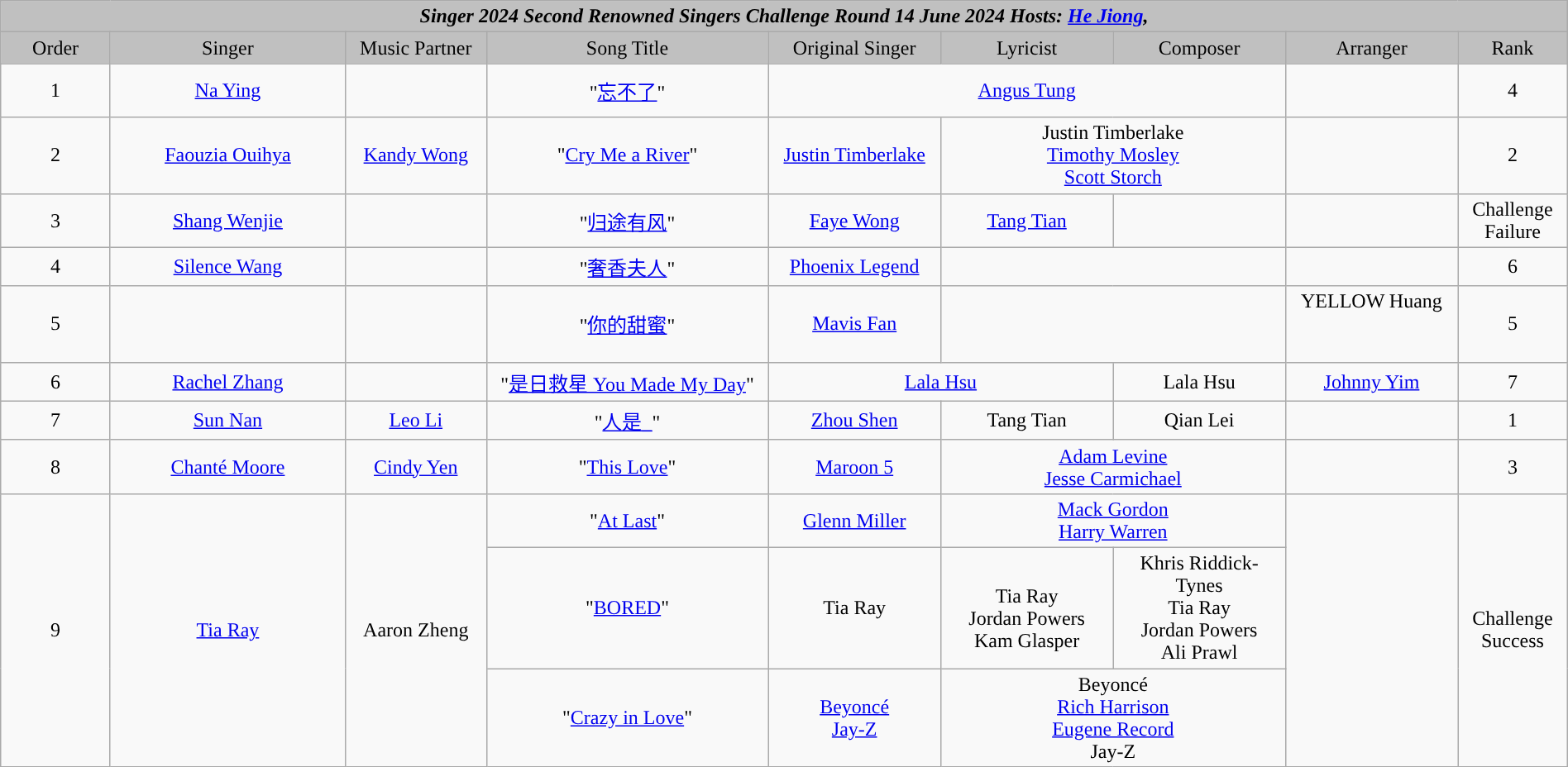<table class="wikitable sortable mw-collapsible iamasinger-s09" width="100%" style="text-align:center">
<tr align=center style="background:silver">
<td colspan="9"><div><strong><em>Singer<em> 2024 Second Renowned Singers Challenge Round 14 June 2024 Hosts: <a href='#'>He Jiong</a>, <strong></div></td>
</tr>
<tr style="background:silver">
<td style="width:7%"></strong>Order<strong></td>
<td style="width:15%"></strong>Singer<strong></td>
<td style="width:9%"></strong>Music Partner<strong></td>
<td style="width:18%"></strong>Song Title<strong></td>
<td style="width:11%"></strong>Original Singer<strong></td>
<td style=width:11%"></strong>Lyricist<strong></td>
<td style="width:11%"></strong>Composer<strong></td>
<td style="width:11%"></strong>Arranger<strong></td>
<td style="width:7%"></strong>Rank<strong></td>
</tr>
<tr>
<td>1</td>
<td><a href='#'>Na Ying</a></td>
<td></td>
<td>"<a href='#'>忘不了</a>"</td>
<td colspan=3><a href='#'>Angus Tung</a></td>
<td><br><br></td>
<td>4</td>
</tr>
<tr>
<td>2</td>
<td><a href='#'>Faouzia Ouihya</a></td>
<td><a href='#'>Kandy Wong</a></td>
<td>"<a href='#'>Cry Me a River</a>"</td>
<td><a href='#'>Justin Timberlake</a></td>
<td colspan=2>Justin Timberlake<br><a href='#'>Timothy Mosley</a><br><a href='#'>Scott Storch</a></td>
<td></td>
<td>2</td>
</tr>
<tr>
<td>3</td>
<td><a href='#'>Shang Wenjie</a></td>
<td></td>
<td>"<a href='#'>归途有风</a>"</td>
<td><a href='#'>Faye Wong</a></td>
<td><a href='#'>Tang Tian</a></td>
<td></td>
<td></td>
<td>Challenge Failure</td>
</tr>
<tr>
<td>4</td>
<td><a href='#'>Silence Wang</a></td>
<td></td>
<td>"<a href='#'>奢香夫人</a>"</td>
<td><a href='#'>Phoenix Legend</a></td>
<td colspan=2></td>
<td><br></td>
<td>6</td>
</tr>
<tr>
<td>5</td>
<td></td>
<td></td>
<td>"<a href='#'>你的甜蜜</a>"</td>
<td><a href='#'>Mavis Fan</a></td>
<td colspan=2></td>
<td>YELLOW Huang<br><br><br></td>
<td>5</td>
</tr>
<tr>
<td>6</td>
<td><a href='#'>Rachel Zhang</a></td>
<td></td>
<td>"<a href='#'>是日救星 You Made My Day</a>"</td>
<td colspan=2><a href='#'>Lala Hsu</a></td>
<td>Lala Hsu <br></td>
<td><a href='#'>Johnny Yim</a></td>
<td>7</td>
</tr>
<tr>
<td>7</td>
<td><a href='#'>Sun Nan</a></td>
<td><a href='#'>Leo Li</a></td>
<td>"<a href='#'>人是_</a>"</td>
<td><a href='#'>Zhou Shen</a></td>
<td>Tang Tian</td>
<td>Qian Lei</td>
<td><br></td>
<td>1</td>
</tr>
<tr>
<td>8</td>
<td><a href='#'>Chanté Moore</a></td>
<td><a href='#'>Cindy Yen</a></td>
<td>"<a href='#'>This Love</a>"</td>
<td><a href='#'>Maroon 5</a></td>
<td colspan=2><a href='#'>Adam Levine</a><br><a href='#'>Jesse Carmichael</a></td>
<td></td>
<td>3</td>
</tr>
<tr>
<td rowspan=3>9</td>
<td rowspan=3><a href='#'>Tia Ray</a></td>
<td rowspan=3>Aaron Zheng</td>
<td>"<a href='#'>At Last</a>"</td>
<td><a href='#'>Glenn Miller</a></td>
<td colspan=2><a href='#'>Mack Gordon</a><br><a href='#'>Harry Warren</a></td>
<td rowspan=3><br> </td>
<td rowspan=3>Challenge Success</td>
</tr>
<tr>
<td>"<a href='#'>BORED</a>"</td>
<td>Tia Ray</td>
<td><br> Tia Ray<br>Jordan Powers<br>Kam Glasper</td>
<td>Khris Riddick-Tynes<br>Tia Ray<br>Jordan Powers<br>Ali Prawl</td>
</tr>
<tr>
<td>"<a href='#'>Crazy in Love</a>"</td>
<td><a href='#'>Beyoncé</a><br><a href='#'>Jay-Z</a></td>
<td colspan=2>Beyoncé<br><a href='#'>Rich Harrison</a><br><a href='#'>Eugene Record</a><br>Jay-Z</td>
</tr>
</table>
